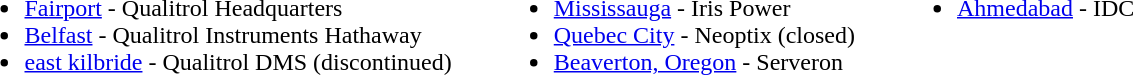<table>
<tr>
<td><br><ul><li><a href='#'>Fairport</a> - Qualitrol Headquarters</li><li><a href='#'>Belfast</a> - Qualitrol Instruments Hathaway</li><li><a href='#'>east kilbride</a> - Qualitrol DMS (discontinued)</li></ul></td>
<td width=20></td>
<td valign=top><br><ul><li><a href='#'>Mississauga</a> - Iris Power</li><li><a href='#'>Quebec City</a> - Neoptix (closed)</li><li><a href='#'>Beaverton, Oregon</a> - Serveron</li></ul></td>
<td width=20></td>
<td valign=top><br><ul><li><a href='#'>Ahmedabad</a> - IDC</li></ul></td>
</tr>
</table>
